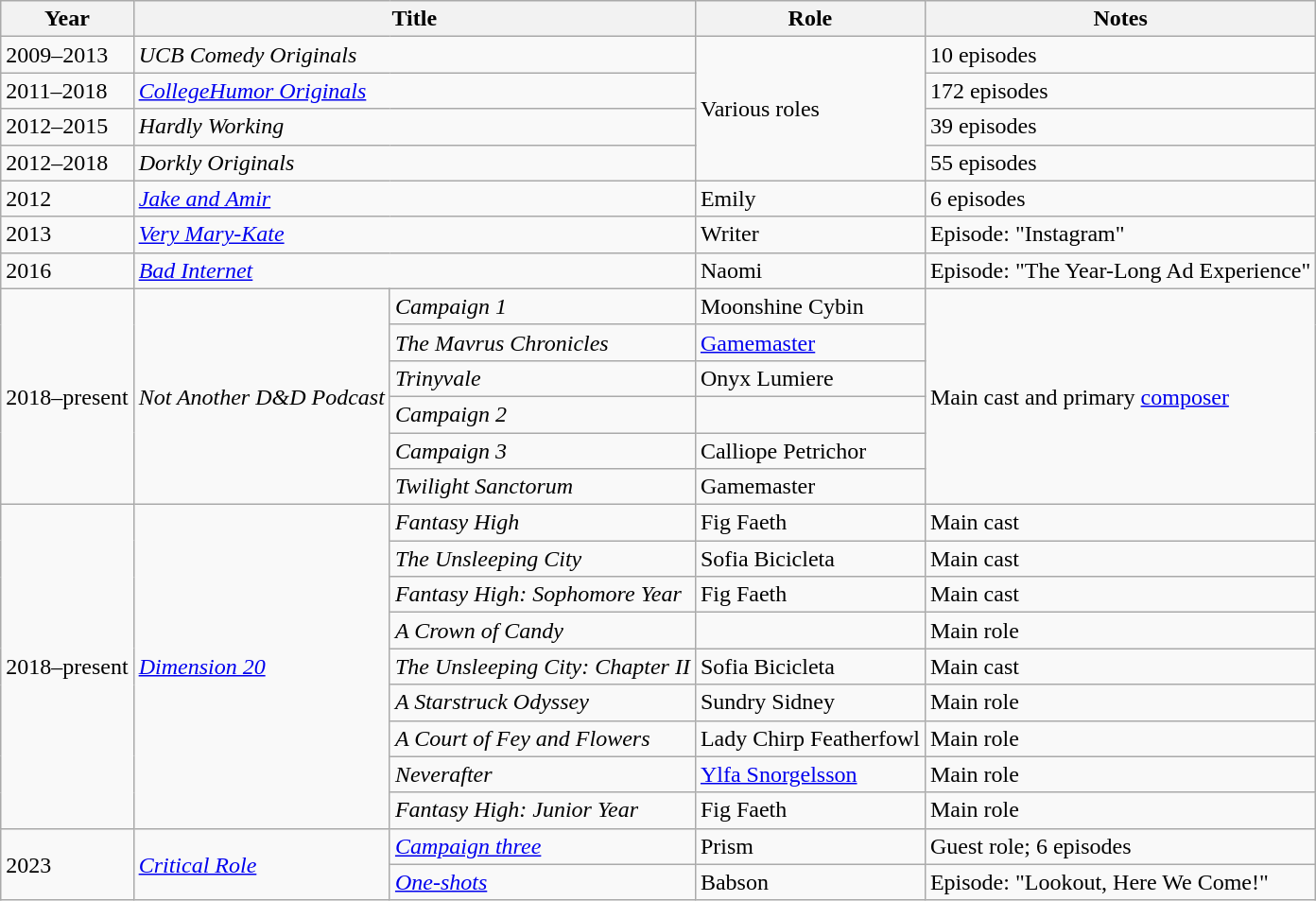<table class="wikitable">
<tr>
<th>Year</th>
<th colspan="2">Title</th>
<th>Role</th>
<th>Notes</th>
</tr>
<tr>
<td>2009–2013</td>
<td colspan="2"><em>UCB Comedy Originals</em></td>
<td rowspan="4">Various roles</td>
<td>10 episodes</td>
</tr>
<tr>
<td>2011–2018</td>
<td colspan="2"><em><a href='#'>CollegeHumor Originals</a></em></td>
<td>172 episodes</td>
</tr>
<tr>
<td>2012–2015</td>
<td colspan="2"><em>Hardly Working</em></td>
<td>39 episodes</td>
</tr>
<tr>
<td>2012–2018</td>
<td colspan="2"><em>Dorkly Originals</em></td>
<td>55 episodes</td>
</tr>
<tr>
<td>2012</td>
<td colspan="2"><a href='#'><em>Jake and Amir</em></a></td>
<td>Emily</td>
<td>6 episodes</td>
</tr>
<tr>
<td>2013</td>
<td colspan="2"><em><a href='#'>Very Mary-Kate</a></em></td>
<td>Writer</td>
<td>Episode: "Instagram"</td>
</tr>
<tr>
<td>2016</td>
<td colspan="2"><em><a href='#'>Bad Internet</a></em></td>
<td>Naomi</td>
<td>Episode: "The Year-Long Ad Experience"</td>
</tr>
<tr>
<td rowspan="6">2018–present</td>
<td rowspan="6"><em>Not Another D&D Podcast</em></td>
<td><em>Campaign 1</em></td>
<td>Moonshine Cybin</td>
<td rowspan="6">Main cast and primary <a href='#'>composer</a></td>
</tr>
<tr>
<td><em>The Mavrus Chronicles</em></td>
<td><a href='#'>Gamemaster</a></td>
</tr>
<tr>
<td><em>Trinyvale</em></td>
<td>Onyx Lumiere</td>
</tr>
<tr>
<td><em>Campaign 2</em></td>
<td></td>
</tr>
<tr>
<td><em>Campaign 3</em></td>
<td>Calliope Petrichor</td>
</tr>
<tr>
<td><em>Twilight Sanctorum</em></td>
<td>Gamemaster</td>
</tr>
<tr>
<td rowspan="9">2018–present</td>
<td rowspan="9"><em><a href='#'>Dimension 20</a></em></td>
<td><em>Fantasy High</em></td>
<td>Fig Faeth</td>
<td>Main cast</td>
</tr>
<tr>
<td><em>The Unsleeping City</em></td>
<td>Sofia Bicicleta</td>
<td>Main cast</td>
</tr>
<tr>
<td><em>Fantasy High: Sophomore Year</em></td>
<td>Fig Faeth</td>
<td>Main cast</td>
</tr>
<tr>
<td><em>A Crown of Candy</em></td>
<td></td>
<td>Main role</td>
</tr>
<tr>
<td><em>The Unsleeping City: Chapter II</em></td>
<td>Sofia Bicicleta</td>
<td>Main cast</td>
</tr>
<tr>
<td><em>A Starstruck Odyssey</em></td>
<td>Sundry Sidney</td>
<td>Main role</td>
</tr>
<tr>
<td><em>A Court of Fey and Flowers</em></td>
<td>Lady Chirp Featherfowl</td>
<td>Main role</td>
</tr>
<tr>
<td><em>Neverafter</em></td>
<td><a href='#'>Ylfa Snorgelsson</a></td>
<td>Main role</td>
</tr>
<tr>
<td><em>Fantasy High: Junior Year</em></td>
<td>Fig Faeth</td>
<td>Main role</td>
</tr>
<tr>
<td rowspan="2">2023</td>
<td rowspan="2"><em><a href='#'>Critical Role</a></em></td>
<td><em><a href='#'>Campaign three</a></em></td>
<td>Prism</td>
<td>Guest role; 6 episodes</td>
</tr>
<tr>
<td><em><a href='#'>One-shots</a></em></td>
<td>Babson</td>
<td>Episode: "Lookout, Here We Come!"</td>
</tr>
</table>
